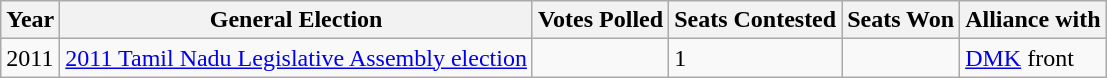<table class="wikitable">
<tr>
<th>Year</th>
<th>General Election</th>
<th>Votes Polled</th>
<th>Seats Contested</th>
<th>Seats Won</th>
<th>Alliance with</th>
</tr>
<tr>
<td>2011</td>
<td><a href='#'>2011 Tamil Nadu Legislative Assembly election</a></td>
<td></td>
<td>1</td>
<td></td>
<td><a href='#'>DMK</a> front</td>
</tr>
</table>
